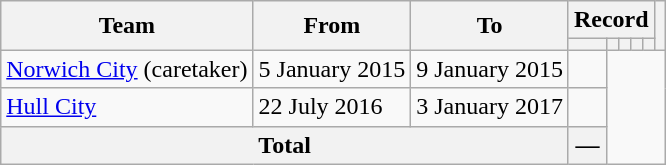<table class=wikitable style="text-align: center">
<tr>
<th rowspan=2>Team</th>
<th rowspan=2>From</th>
<th rowspan=2>To</th>
<th colspan=5>Record</th>
<th rowspan=2></th>
</tr>
<tr>
<th></th>
<th></th>
<th></th>
<th></th>
<th></th>
</tr>
<tr>
<td align=left><a href='#'>Norwich City</a> (caretaker)</td>
<td align=left>5 January 2015</td>
<td align=left>9 January 2015<br></td>
<td></td>
</tr>
<tr>
<td align=left><a href='#'>Hull City</a></td>
<td align=left>22 July 2016</td>
<td align=left>3 January 2017<br></td>
<td></td>
</tr>
<tr>
<th colspan=3>Total<br></th>
<th>—</th>
</tr>
</table>
